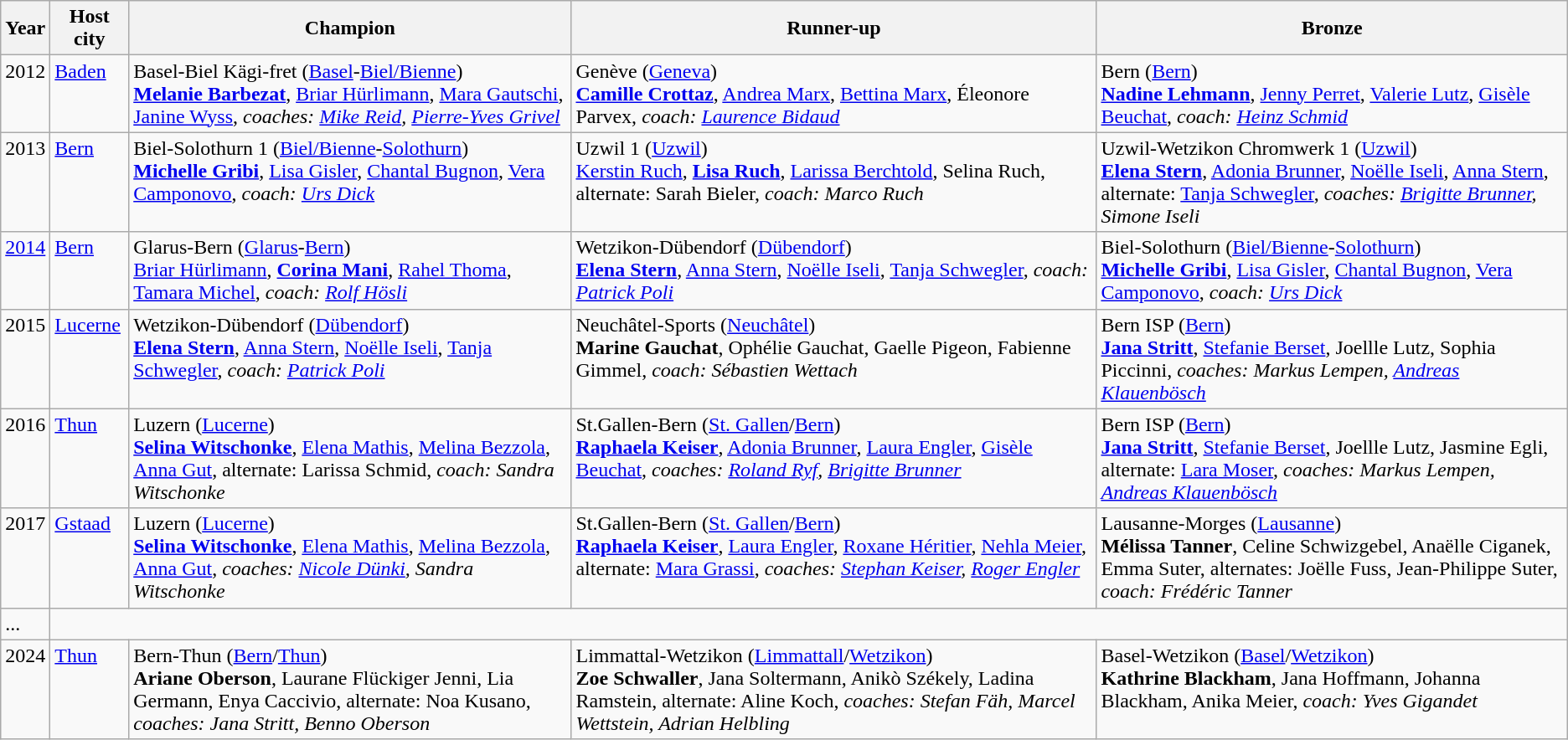<table class="wikitable">
<tr>
<th scope="col">Year</th>
<th scope="col">Host city</th>
<th scope="col">Champion</th>
<th scope="col">Runner-up</th>
<th scope="col">Bronze</th>
</tr>
<tr valign="top">
<td align=center>2012</td>
<td><a href='#'>Baden</a></td>
<td>Basel-Biel Kägi-fret (<a href='#'>Basel</a>-<a href='#'>Biel/Bienne</a>)<br><strong><a href='#'>Melanie Barbezat</a></strong>, <a href='#'>Briar Hürlimann</a>, <a href='#'>Mara Gautschi</a>, <a href='#'>Janine Wyss</a>, <em>coaches: <a href='#'>Mike Reid</a>, <a href='#'>Pierre-Yves Grivel</a></em></td>
<td>Genève (<a href='#'>Geneva</a>)<br><strong><a href='#'>Camille Crottaz</a></strong>, <a href='#'>Andrea Marx</a>, <a href='#'>Bettina Marx</a>, Éleonore Parvex, <em>coach: <a href='#'>Laurence Bidaud</a></em></td>
<td>Bern (<a href='#'>Bern</a>)<br><strong><a href='#'>Nadine Lehmann</a></strong>, <a href='#'>Jenny Perret</a>, <a href='#'>Valerie Lutz</a>, <a href='#'>Gisèle Beuchat</a>, <em>coach: <a href='#'>Heinz Schmid</a></em></td>
</tr>
<tr valign="top">
<td align=center>2013</td>
<td><a href='#'>Bern</a></td>
<td>Biel-Solothurn 1 (<a href='#'>Biel/Bienne</a>-<a href='#'>Solothurn</a>)<br><strong><a href='#'>Michelle Gribi</a></strong>, <a href='#'>Lisa Gisler</a>, <a href='#'>Chantal Bugnon</a>, <a href='#'>Vera Camponovo</a>, <em>coach: <a href='#'>Urs Dick</a></em></td>
<td>Uzwil 1 (<a href='#'>Uzwil</a>)<br><a href='#'>Kerstin Ruch</a>, <strong><a href='#'>Lisa Ruch</a></strong>, <a href='#'>Larissa Berchtold</a>, Selina Ruch, alternate: Sarah Bieler, <em>coach: Marco Ruch</em></td>
<td>Uzwil-Wetzikon Chromwerk 1 (<a href='#'>Uzwil</a>)<br><strong><a href='#'>Elena Stern</a></strong>, <a href='#'>Adonia Brunner</a>, <a href='#'>Noëlle Iseli</a>, <a href='#'>Anna Stern</a>, alternate: <a href='#'>Tanja Schwegler</a>, <em>coaches: <a href='#'>Brigitte Brunner</a>, Simone Iseli</em></td>
</tr>
<tr valign="top">
<td align=center><a href='#'>2014</a></td>
<td><a href='#'>Bern</a></td>
<td>Glarus-Bern (<a href='#'>Glarus</a>-<a href='#'>Bern</a>)<br><a href='#'>Briar Hürlimann</a>, <strong><a href='#'>Corina Mani</a></strong>, <a href='#'>Rahel Thoma</a>, <a href='#'>Tamara Michel</a>, <em>coach: <a href='#'>Rolf Hösli</a></em></td>
<td>Wetzikon-Dübendorf (<a href='#'>Dübendorf</a>)<br><strong><a href='#'>Elena Stern</a></strong>, <a href='#'>Anna Stern</a>, <a href='#'>Noëlle Iseli</a>, <a href='#'>Tanja Schwegler</a>, <em>coach: <a href='#'>Patrick Poli</a></em></td>
<td>Biel-Solothurn (<a href='#'>Biel/Bienne</a>-<a href='#'>Solothurn</a>)<br><strong><a href='#'>Michelle Gribi</a></strong>, <a href='#'>Lisa Gisler</a>, <a href='#'>Chantal Bugnon</a>, <a href='#'>Vera Camponovo</a>, <em>coach: <a href='#'>Urs Dick</a></em></td>
</tr>
<tr valign="top">
<td align=center>2015</td>
<td><a href='#'>Lucerne</a></td>
<td>Wetzikon-Dübendorf (<a href='#'>Dübendorf</a>)<br><strong><a href='#'>Elena Stern</a></strong>, <a href='#'>Anna Stern</a>, <a href='#'>Noëlle Iseli</a>, <a href='#'>Tanja Schwegler</a>, <em>coach: <a href='#'>Patrick Poli</a></em></td>
<td>Neuchâtel-Sports (<a href='#'>Neuchâtel</a>)<br><strong>Marine Gauchat</strong>, Ophélie Gauchat, Gaelle Pigeon, Fabienne Gimmel, <em>coach: Sébastien Wettach</em></td>
<td>Bern ISP (<a href='#'>Bern</a>)<br><strong><a href='#'>Jana Stritt</a></strong>, <a href='#'>Stefanie Berset</a>, Joellle Lutz, Sophia Piccinni, <em>coaches: Markus Lempen, <a href='#'>Andreas Klauenbösch</a></em></td>
</tr>
<tr valign="top">
<td align=center>2016</td>
<td><a href='#'>Thun</a></td>
<td>Luzern (<a href='#'>Lucerne</a>)<br><strong><a href='#'>Selina Witschonke</a></strong>, <a href='#'>Elena Mathis</a>, <a href='#'>Melina Bezzola</a>, <a href='#'>Anna Gut</a>, alternate: Larissa Schmid, <em>coach: Sandra Witschonke</em></td>
<td>St.Gallen-Bern (<a href='#'>St. Gallen</a>/<a href='#'>Bern</a>)<br><strong><a href='#'>Raphaela Keiser</a></strong>, <a href='#'>Adonia Brunner</a>, <a href='#'>Laura Engler</a>, <a href='#'>Gisèle Beuchat</a>, <em>coaches: <a href='#'>Roland Ryf</a>, <a href='#'>Brigitte Brunner</a></em></td>
<td>Bern ISP (<a href='#'>Bern</a>)<br><strong><a href='#'>Jana Stritt</a></strong>, <a href='#'>Stefanie Berset</a>, Joellle Lutz, Jasmine Egli, alternate: <a href='#'>Lara Moser</a>, <em>coaches: Markus Lempen, <a href='#'>Andreas Klauenbösch</a></em></td>
</tr>
<tr valign="top">
<td align=center>2017</td>
<td><a href='#'>Gstaad</a></td>
<td>Luzern (<a href='#'>Lucerne</a>)<br><strong><a href='#'>Selina Witschonke</a></strong>, <a href='#'>Elena Mathis</a>, <a href='#'>Melina Bezzola</a>, <a href='#'>Anna Gut</a>, <em>coaches: <a href='#'>Nicole Dünki</a>, Sandra Witschonke</em></td>
<td>St.Gallen-Bern (<a href='#'>St. Gallen</a>/<a href='#'>Bern</a>)<br><strong><a href='#'>Raphaela Keiser</a></strong>, <a href='#'>Laura Engler</a>, <a href='#'>Roxane Héritier</a>, <a href='#'>Nehla Meier</a>, alternate: <a href='#'>Mara Grassi</a>, <em>coaches: <a href='#'>Stephan Keiser</a>, <a href='#'>Roger Engler</a></em></td>
<td>Lausanne-Morges (<a href='#'>Lausanne</a>)<br><strong>Mélissa Tanner</strong>, Celine Schwizgebel, Anaëlle Ciganek, Emma Suter, alternates: Joëlle Fuss, Jean-Philippe Suter, <em>coach: Frédéric Tanner</em></td>
</tr>
<tr>
<td>...</td>
</tr>
<tr valign="top">
<td align=center>2024</td>
<td><a href='#'>Thun</a></td>
<td>Bern-Thun (<a href='#'>Bern</a>/<a href='#'>Thun</a>)<br><strong>Ariane Oberson</strong>, Laurane Flückiger Jenni, Lia Germann, Enya Caccivio, alternate: Noa Kusano, <em>coaches: Jana Stritt, Benno Oberson</em></td>
<td>Limmattal-Wetzikon (<a href='#'>Limmattall</a>/<a href='#'>Wetzikon</a>)<br><strong>Zoe Schwaller</strong>, Jana Soltermann, Anikò Székely, Ladina Ramstein, alternate: Aline Koch, <em>coaches: Stefan Fäh, Marcel Wettstein, Adrian Helbling</em></td>
<td>Basel-Wetzikon (<a href='#'>Basel</a>/<a href='#'>Wetzikon</a>)<br><strong>Kathrine Blackham</strong>, Jana Hoffmann, Johanna Blackham, Anika Meier, <em>coach: Yves Gigandet</em></td>
</tr>
</table>
